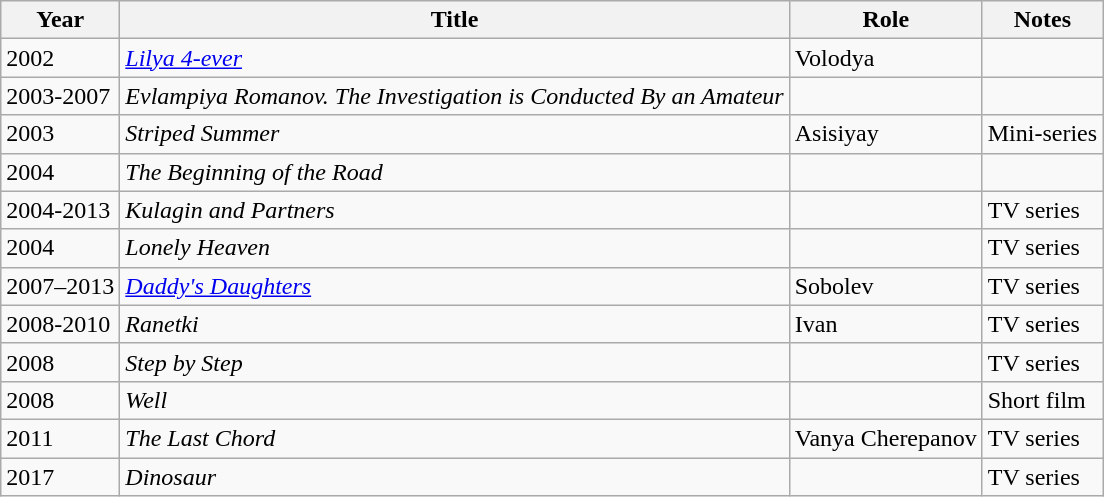<table class="wikitable sortable">
<tr>
<th>Year</th>
<th>Title</th>
<th>Role</th>
<th>Notes</th>
</tr>
<tr>
<td>2002</td>
<td><em><a href='#'>Lilya 4-ever</a></em></td>
<td>Volodya</td>
<td></td>
</tr>
<tr>
<td>2003-2007</td>
<td><em>Evlampiya Romanov. The Investigation is Conducted By an Amateur</em></td>
<td></td>
<td></td>
</tr>
<tr>
<td>2003</td>
<td><em>Striped Summer</em></td>
<td>Asisiyay</td>
<td>Mini-series</td>
</tr>
<tr>
<td>2004</td>
<td><em>The Beginning of the Road</em></td>
<td></td>
<td></td>
</tr>
<tr>
<td>2004-2013</td>
<td><em>Kulagin and Partners</em></td>
<td></td>
<td>TV series</td>
</tr>
<tr>
<td>2004</td>
<td><em>Lonely Heaven</em></td>
<td></td>
<td>TV series</td>
</tr>
<tr>
<td>2007–2013</td>
<td><em><a href='#'>Daddy's Daughters</a></em></td>
<td>Sobolev</td>
<td>TV series</td>
</tr>
<tr>
<td>2008-2010</td>
<td><em>Ranetki</em></td>
<td>Ivan</td>
<td>TV series</td>
</tr>
<tr>
<td>2008</td>
<td><em>Step by Step</em></td>
<td></td>
<td>TV series</td>
</tr>
<tr>
<td>2008</td>
<td><em>Well</em></td>
<td></td>
<td>Short film</td>
</tr>
<tr>
<td>2011</td>
<td><em>The Last Chord </em></td>
<td>Vanya Cherepanov</td>
<td>TV series</td>
</tr>
<tr>
<td>2017</td>
<td><em>Dinosaur </em></td>
<td></td>
<td>TV series</td>
</tr>
</table>
